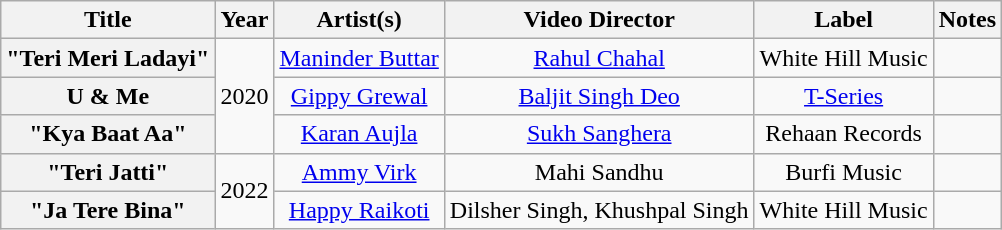<table class="wikitable plainrowheaders" style="text-align:center;">
<tr>
<th>Title</th>
<th>Year</th>
<th>Artist(s)</th>
<th>Video Director</th>
<th>Label</th>
<th>Notes</th>
</tr>
<tr>
<th scope="row">"Teri Meri Ladayi"</th>
<td rowspan="3">2020</td>
<td><a href='#'>Maninder Buttar</a></td>
<td><a href='#'>Rahul Chahal</a></td>
<td>White Hill Music</td>
</tr>
<tr>
<th scope="row">U & Me</th>
<td><a href='#'>Gippy Grewal</a></td>
<td><a href='#'>Baljit Singh Deo</a></td>
<td><a href='#'>T-Series</a></td>
<td></td>
</tr>
<tr>
<th scope="row">"Kya Baat Aa"</th>
<td><a href='#'>Karan Aujla</a></td>
<td><a href='#'>Sukh Sanghera</a></td>
<td>Rehaan Records</td>
</tr>
<tr>
<th scope="row">"Teri Jatti"</th>
<td rowspan="2">2022</td>
<td><a href='#'>Ammy Virk</a></td>
<td>Mahi Sandhu</td>
<td>Burfi Music</td>
<td></td>
</tr>
<tr>
<th scope="row">"Ja Tere Bina"</th>
<td><a href='#'>Happy Raikoti</a></td>
<td>Dilsher Singh, Khushpal Singh</td>
<td>White Hill Music</td>
<td></td>
</tr>
</table>
